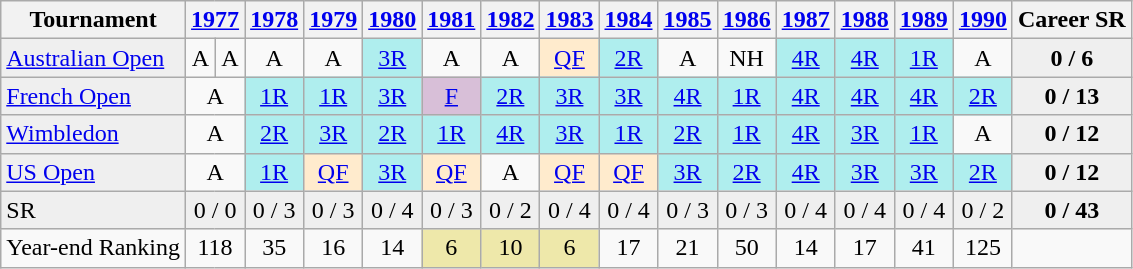<table class="wikitable">
<tr>
<th>Tournament</th>
<th colspan=2><a href='#'>1977</a></th>
<th><a href='#'>1978</a></th>
<th><a href='#'>1979</a></th>
<th><a href='#'>1980</a></th>
<th><a href='#'>1981</a></th>
<th><a href='#'>1982</a></th>
<th><a href='#'>1983</a></th>
<th><a href='#'>1984</a></th>
<th><a href='#'>1985</a></th>
<th><a href='#'>1986</a></th>
<th><a href='#'>1987</a></th>
<th><a href='#'>1988</a></th>
<th><a href='#'>1989</a></th>
<th><a href='#'>1990</a></th>
<th>Career SR</th>
</tr>
<tr>
<td style="background:#EFEFEF;"><a href='#'>Australian Open</a></td>
<td align="center">A</td>
<td align="center">A</td>
<td align="center">A</td>
<td align="center">A</td>
<td align="center" style="background:#afeeee;"><a href='#'>3R</a></td>
<td align="center">A</td>
<td align="center">A</td>
<td align="center" style="background:#ffebcd;"><a href='#'>QF</a></td>
<td align="center" style="background:#afeeee;"><a href='#'>2R</a></td>
<td align="center">A</td>
<td align="center">NH</td>
<td align="center" style="background:#afeeee;"><a href='#'>4R</a></td>
<td align="center" style="background:#afeeee;"><a href='#'>4R</a></td>
<td align="center" style="background:#afeeee;"><a href='#'>1R</a></td>
<td align="center">A</td>
<td align="center" style="background:#EFEFEF;"><strong>0 / 6</strong></td>
</tr>
<tr>
<td style="background:#EFEFEF;"><a href='#'>French Open</a></td>
<td align="center" colspan=2>A</td>
<td align="center" style="background:#afeeee;"><a href='#'>1R</a></td>
<td align="center" style="background:#afeeee;"><a href='#'>1R</a></td>
<td align="center" style="background:#afeeee;"><a href='#'>3R</a></td>
<td align="center" style="background:#D8BFD8;"><a href='#'>F</a></td>
<td align="center" style="background:#afeeee;"><a href='#'>2R</a></td>
<td align="center" style="background:#afeeee;"><a href='#'>3R</a></td>
<td align="center" style="background:#afeeee;"><a href='#'>3R</a></td>
<td align="center" style="background:#afeeee;"><a href='#'>4R</a></td>
<td align="center" style="background:#afeeee;"><a href='#'>1R</a></td>
<td align="center" style="background:#afeeee;"><a href='#'>4R</a></td>
<td align="center" style="background:#afeeee;"><a href='#'>4R</a></td>
<td align="center" style="background:#afeeee;"><a href='#'>4R</a></td>
<td align="center" style="background:#afeeee;"><a href='#'>2R</a></td>
<td align="center" style="background:#EFEFEF;"><strong>0 / 13</strong></td>
</tr>
<tr>
<td style="background:#EFEFEF;"><a href='#'>Wimbledon</a></td>
<td align="center" colspan=2>A</td>
<td align="center" style="background:#afeeee;"><a href='#'>2R</a></td>
<td align="center" style="background:#afeeee;"><a href='#'>3R</a></td>
<td align="center" style="background:#afeeee;"><a href='#'>2R</a></td>
<td align="center" style="background:#afeeee;"><a href='#'>1R</a></td>
<td align="center" style="background:#afeeee;"><a href='#'>4R</a></td>
<td align="center" style="background:#afeeee;"><a href='#'>3R</a></td>
<td align="center" style="background:#afeeee;"><a href='#'>1R</a></td>
<td align="center" style="background:#afeeee;"><a href='#'>2R</a></td>
<td align="center" style="background:#afeeee;"><a href='#'>1R</a></td>
<td align="center" style="background:#afeeee;"><a href='#'>4R</a></td>
<td align="center" style="background:#afeeee;"><a href='#'>3R</a></td>
<td align="center" style="background:#afeeee;"><a href='#'>1R</a></td>
<td align="center">A</td>
<td align="center" style="background:#EFEFEF;"><strong>0 / 12</strong></td>
</tr>
<tr>
<td style="background:#EFEFEF;"><a href='#'>US Open</a></td>
<td align="center" colspan=2>A</td>
<td align="center" style="background:#afeeee;"><a href='#'>1R</a></td>
<td align="center" style="background:#ffebcd;"><a href='#'>QF</a></td>
<td align="center" style="background:#afeeee;"><a href='#'>3R</a></td>
<td align="center" style="background:#ffebcd;"><a href='#'>QF</a></td>
<td align="center">A</td>
<td align="center" style="background:#ffebcd;"><a href='#'>QF</a></td>
<td align="center" style="background:#ffebcd;"><a href='#'>QF</a></td>
<td align="center" style="background:#afeeee;"><a href='#'>3R</a></td>
<td align="center" style="background:#afeeee;"><a href='#'>2R</a></td>
<td align="center" style="background:#afeeee;"><a href='#'>4R</a></td>
<td align="center" style="background:#afeeee;"><a href='#'>3R</a></td>
<td align="center" style="background:#afeeee;"><a href='#'>3R</a></td>
<td align="center" style="background:#afeeee;"><a href='#'>2R</a></td>
<td align="center" style="background:#EFEFEF;"><strong>0 / 12</strong></td>
</tr>
<tr>
<td style="background:#EFEFEF;">SR</td>
<td align="center" style="background:#EFEFEF;" colspan=2>0 / 0</td>
<td align="center" style="background:#EFEFEF;">0 / 3</td>
<td align="center" style="background:#EFEFEF;">0 / 3</td>
<td align="center" style="background:#EFEFEF;">0 / 4</td>
<td align="center" style="background:#EFEFEF;">0 / 3</td>
<td align="center" style="background:#EFEFEF;">0 / 2</td>
<td align="center" style="background:#EFEFEF;">0 / 4</td>
<td align="center" style="background:#EFEFEF;">0 / 4</td>
<td align="center" style="background:#EFEFEF;">0 / 3</td>
<td align="center" style="background:#EFEFEF;">0 / 3</td>
<td align="center" style="background:#EFEFEF;">0 / 4</td>
<td align="center" style="background:#EFEFEF;">0 / 4</td>
<td align="center" style="background:#EFEFEF;">0 / 4</td>
<td align="center" style="background:#EFEFEF;">0 / 2</td>
<td align="center" style="background:#EFEFEF;"><strong>0 / 43</strong></td>
</tr>
<tr>
<td align=left>Year-end Ranking</td>
<td align="center" colspan=2>118</td>
<td align="center">35</td>
<td align="center">16</td>
<td align="center">14</td>
<td align="center" bgcolor=EEE8AA>6</td>
<td align="center" bgcolor=EEE8AA>10</td>
<td align="center" bgcolor=EEE8AA>6</td>
<td align="center">17</td>
<td align="center">21</td>
<td align="center">50</td>
<td align="center">14</td>
<td align="center">17</td>
<td align="center">41</td>
<td align="center">125</td>
<td></td>
</tr>
</table>
